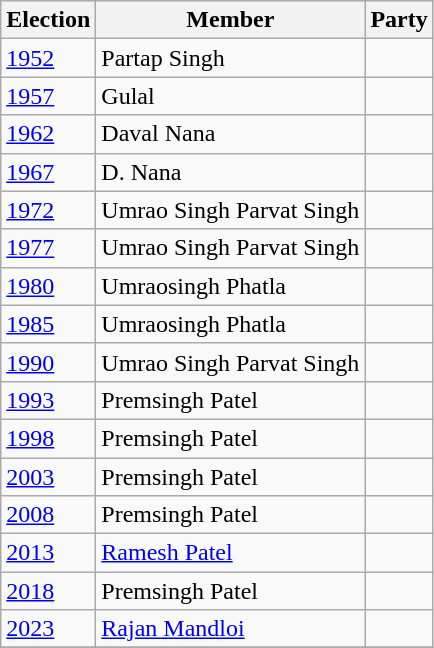<table class="wikitable sortable">
<tr>
<th>Election</th>
<th>Member</th>
<th colspan="2">Party</th>
</tr>
<tr>
<td><a href='#'>1952</a></td>
<td>Partap Singh</td>
<td></td>
</tr>
<tr>
<td><a href='#'>1957</a></td>
<td>Gulal</td>
<td></td>
</tr>
<tr>
<td><a href='#'>1962</a></td>
<td>Daval Nana</td>
<td></td>
</tr>
<tr>
<td><a href='#'>1967</a></td>
<td>D. Nana</td>
<td></td>
</tr>
<tr>
<td><a href='#'>1972</a></td>
<td>Umrao Singh Parvat Singh</td>
<td></td>
</tr>
<tr>
<td><a href='#'>1977</a></td>
<td>Umrao Singh Parvat Singh</td>
<td></td>
</tr>
<tr>
<td><a href='#'>1980</a></td>
<td>Umraosingh Phatla</td>
<td></td>
</tr>
<tr>
<td><a href='#'>1985</a></td>
<td>Umraosingh Phatla</td>
<td></td>
</tr>
<tr>
<td><a href='#'>1990</a></td>
<td>Umrao Singh Parvat Singh</td>
<td></td>
</tr>
<tr>
<td><a href='#'>1993</a></td>
<td>Premsingh Patel</td>
<td></td>
</tr>
<tr>
<td><a href='#'>1998</a></td>
<td>Premsingh Patel</td>
<td></td>
</tr>
<tr>
<td><a href='#'>2003</a></td>
<td>Premsingh Patel</td>
<td></td>
</tr>
<tr>
<td><a href='#'>2008</a></td>
<td>Premsingh Patel</td>
<td></td>
</tr>
<tr>
<td><a href='#'>2013</a></td>
<td><a href='#'>Ramesh Patel</a></td>
<td></td>
</tr>
<tr>
<td><a href='#'>2018</a></td>
<td>Premsingh Patel</td>
<td></td>
</tr>
<tr>
<td><a href='#'>2023</a></td>
<td><a href='#'>Rajan Mandloi</a></td>
<td></td>
</tr>
<tr>
</tr>
</table>
